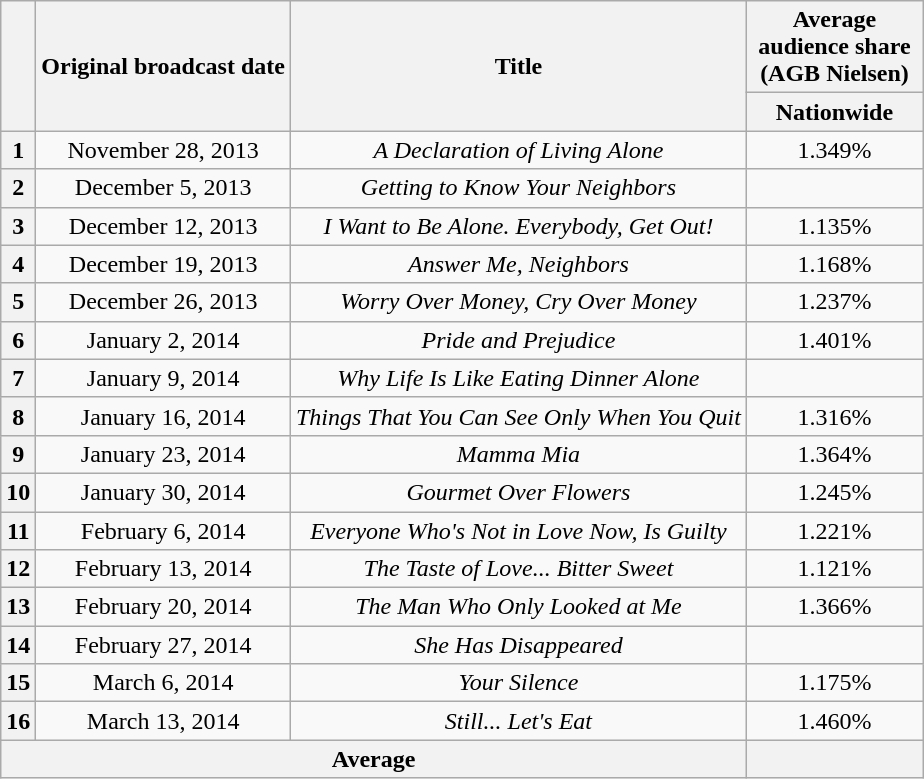<table class=wikitable style="text-align:center">
<tr>
<th rowspan="2"></th>
<th rowspan="2">Original broadcast date</th>
<th rowspan="2">Title</th>
<th colspan="1">Average audience share<br>(AGB Nielsen)</th>
</tr>
<tr>
<th width="110">Nationwide</th>
</tr>
<tr>
<th>1</th>
<td>November 28, 2013</td>
<td><em>A Declaration of Living Alone</em></td>
<td>1.349%</td>
</tr>
<tr>
<th>2</th>
<td>December 5, 2013</td>
<td><em>Getting to Know Your Neighbors</em></td>
<td></td>
</tr>
<tr>
<th>3</th>
<td>December 12, 2013</td>
<td><em>I Want to Be Alone. Everybody, Get Out!</em></td>
<td>1.135%</td>
</tr>
<tr>
<th>4</th>
<td>December 19, 2013</td>
<td><em>Answer Me, Neighbors</em></td>
<td>1.168%</td>
</tr>
<tr>
<th>5</th>
<td>December 26, 2013</td>
<td><em>Worry Over Money, Cry Over Money</em></td>
<td>1.237%</td>
</tr>
<tr>
<th>6</th>
<td>January 2, 2014</td>
<td><em>Pride and Prejudice</em></td>
<td>1.401%</td>
</tr>
<tr>
<th>7</th>
<td>January 9, 2014</td>
<td><em>Why Life Is Like Eating Dinner Alone</em></td>
<td></td>
</tr>
<tr>
<th>8</th>
<td>January 16, 2014</td>
<td><em>Things That You Can See Only When You Quit</em></td>
<td>1.316%</td>
</tr>
<tr>
<th>9</th>
<td>January 23, 2014</td>
<td><em>Mamma Mia</em></td>
<td>1.364%</td>
</tr>
<tr>
<th>10</th>
<td>January 30, 2014</td>
<td><em>Gourmet Over Flowers</em></td>
<td>1.245%</td>
</tr>
<tr>
<th>11</th>
<td>February 6, 2014</td>
<td><em>Everyone Who's Not in Love Now, Is Guilty</em></td>
<td>1.221%</td>
</tr>
<tr>
<th>12</th>
<td>February 13, 2014</td>
<td><em>The Taste of Love... Bitter Sweet</em></td>
<td>1.121%</td>
</tr>
<tr>
<th>13</th>
<td>February 20, 2014</td>
<td><em>The Man Who Only Looked at Me</em></td>
<td>1.366%</td>
</tr>
<tr>
<th>14</th>
<td>February 27, 2014</td>
<td><em>She Has Disappeared</em></td>
<td></td>
</tr>
<tr>
<th>15</th>
<td>March 6, 2014</td>
<td><em>Your Silence</em></td>
<td>1.175%</td>
</tr>
<tr>
<th>16</th>
<td>March 13, 2014</td>
<td><em>Still... Let's Eat</em></td>
<td>1.460%</td>
</tr>
<tr>
<th colspan="3">Average</th>
<th></th>
</tr>
</table>
